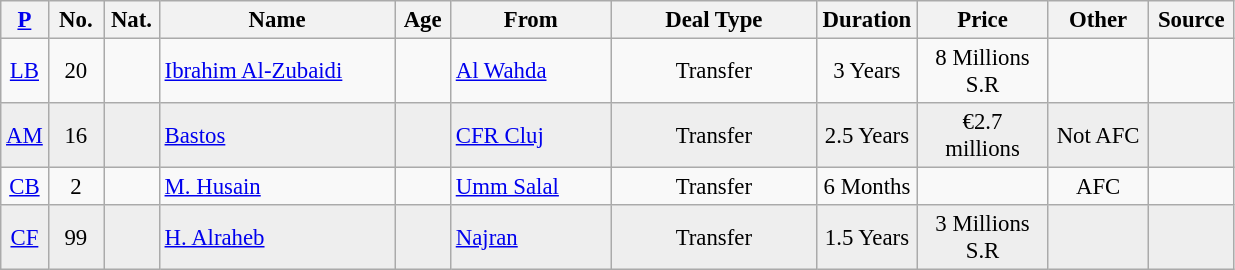<table class="wikitable" style="font-size: 95%; text-align: center;">
<tr>
<th style="width:  20px;"><a href='#'>P</a></th>
<th style="width:  30px;">No.</th>
<th style="width:  30px;">Nat.</th>
<th style="width: 150px;">Name</th>
<th style="width:  30px;">Age</th>
<th style="width: 100px;">From</th>
<th style="width: 130px;">Deal Type</th>
<th style="width:  60px;">Duration</th>
<th style="width:  80px;">Price</th>
<th style="width:  60px;">Other</th>
<th style="width:  50px;">Source</th>
</tr>
<tr>
<td><a href='#'>LB</a></td>
<td>20</td>
<td></td>
<td align=left><a href='#'>Ibrahim Al-Zubaidi</a></td>
<td></td>
<td align=left> <a href='#'>Al Wahda</a></td>
<td>Transfer</td>
<td>3 Years</td>
<td>8 Millions S.R</td>
<td></td>
<td></td>
</tr>
<tr bgcolor="#EEEEEE">
<td><a href='#'>AM</a></td>
<td>16</td>
<td></td>
<td align=left><a href='#'>Bastos</a></td>
<td></td>
<td align=left><a href='#'>CFR Cluj</a></td>
<td>Transfer</td>
<td>2.5 Years</td>
<td>€2.7 millions</td>
<td>Not AFC</td>
<td></td>
</tr>
<tr>
<td><a href='#'>CB</a></td>
<td>2</td>
<td></td>
<td align=left><a href='#'>M. Husain</a></td>
<td></td>
<td align=left> <a href='#'>Umm Salal</a></td>
<td>Transfer</td>
<td>6 Months</td>
<td></td>
<td>AFC</td>
<td></td>
</tr>
<tr bgcolor="#EEEEEE">
<td><a href='#'>CF</a></td>
<td>99</td>
<td></td>
<td align=left><a href='#'>H. Alraheb</a></td>
<td></td>
<td align=left> <a href='#'>Najran</a></td>
<td>Transfer</td>
<td>1.5 Years</td>
<td>3 Millions S.R</td>
<td></td>
<td></td>
</tr>
</table>
